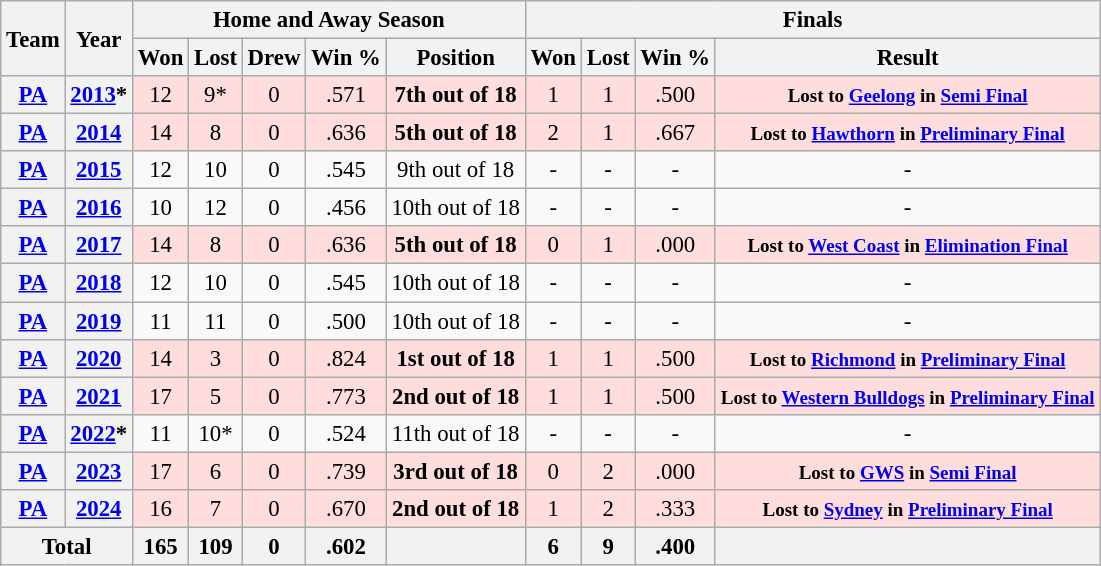<table class="wikitable" style="font-size: 95%; text-align:center;">
<tr>
<th rowspan="2">Team</th>
<th rowspan="2">Year</th>
<th colspan="5">Home and Away Season</th>
<th colspan="4">Finals</th>
</tr>
<tr>
<th>Won</th>
<th>Lost</th>
<th>Drew</th>
<th>Win %</th>
<th>Position</th>
<th>Won</th>
<th>Lost</th>
<th>Win %</th>
<th>Result</th>
</tr>
<tr ! style="background:#fdd;">
<th><a href='#'>PA</a></th>
<th><a href='#'>2013</a>*</th>
<td>12</td>
<td>9*</td>
<td>0</td>
<td>.571</td>
<td><strong>7th out of 18</strong></td>
<td>1</td>
<td>1</td>
<td>.500</td>
<td><strong><small>Lost to <a href='#'>Geelong</a> in <a href='#'>Semi Final</a></small></strong></td>
</tr>
<tr ! style="background:#fdd;">
<th><a href='#'>PA</a></th>
<th><a href='#'>2014</a></th>
<td>14</td>
<td>8</td>
<td>0</td>
<td>.636</td>
<td><strong>5th out of 18</strong></td>
<td>2</td>
<td>1</td>
<td>.667</td>
<td><strong><small>Lost to <a href='#'>Hawthorn</a> in <a href='#'>Preliminary Final</a></small></strong></td>
</tr>
<tr>
<th><a href='#'>PA</a></th>
<th><a href='#'>2015</a></th>
<td>12</td>
<td>10</td>
<td>0</td>
<td>.545</td>
<td>9th out of 18</td>
<td>-</td>
<td>-</td>
<td>-</td>
<td>-</td>
</tr>
<tr>
<th><a href='#'>PA</a></th>
<th><a href='#'>2016</a></th>
<td>10</td>
<td>12</td>
<td>0</td>
<td>.456</td>
<td>10th out of 18</td>
<td>-</td>
<td>-</td>
<td>-</td>
<td>-</td>
</tr>
<tr ! style="background:#fdd;">
<th><a href='#'>PA</a></th>
<th><a href='#'>2017</a></th>
<td>14</td>
<td>8</td>
<td>0</td>
<td>.636</td>
<td><strong>5th out of 18</strong></td>
<td>0</td>
<td>1</td>
<td>.000</td>
<td><strong><small>Lost to <a href='#'>West Coast</a> in <a href='#'>Elimination Final</a></small></strong></td>
</tr>
<tr>
<th><a href='#'>PA</a></th>
<th><a href='#'>2018</a></th>
<td>12</td>
<td>10</td>
<td>0</td>
<td>.545</td>
<td>10th out of 18</td>
<td>-</td>
<td>-</td>
<td>-</td>
<td>-</td>
</tr>
<tr>
<th><a href='#'>PA</a></th>
<th><a href='#'>2019</a></th>
<td>11</td>
<td>11</td>
<td>0</td>
<td>.500</td>
<td>10th out of 18</td>
<td>-</td>
<td>-</td>
<td>-</td>
<td>-</td>
</tr>
<tr ! style="background:#fdd;">
<th><a href='#'>PA</a></th>
<th><a href='#'>2020</a></th>
<td>14</td>
<td>3</td>
<td>0</td>
<td>.824</td>
<td><strong>1st out of 18</strong></td>
<td>1</td>
<td>1</td>
<td>.500</td>
<td><strong><small>Lost to <a href='#'>Richmond</a> in <a href='#'>Preliminary Final</a></small></strong></td>
</tr>
<tr ! style="background:#fdd;">
<th><a href='#'>PA</a></th>
<th><a href='#'>2021</a></th>
<td>17</td>
<td>5</td>
<td>0</td>
<td>.773</td>
<td><strong>2nd out of 18</strong></td>
<td>1</td>
<td>1</td>
<td>.500</td>
<td><strong><small>Lost to <a href='#'>Western Bulldogs</a> in <a href='#'>Preliminary Final</a></small></strong></td>
</tr>
<tr>
<th><a href='#'>PA</a></th>
<th><a href='#'>2022</a>*</th>
<td>11</td>
<td>10*</td>
<td>0</td>
<td>.524</td>
<td>11th out of 18</td>
<td>-</td>
<td>-</td>
<td>-</td>
<td>-</td>
</tr>
<tr ! style="background:#fdd;">
<th><a href='#'>PA</a></th>
<th><a href='#'>2023</a></th>
<td>17</td>
<td>6</td>
<td>0</td>
<td>.739</td>
<td><strong>3rd out of 18</strong></td>
<td>0</td>
<td>2</td>
<td>.000</td>
<td><strong><small>Lost to <a href='#'>GWS</a> in <a href='#'>Semi Final</a></small></strong></td>
</tr>
<tr ! style="background:#fdd;">
<th><a href='#'>PA</a></th>
<th><a href='#'>2024</a></th>
<td>16</td>
<td>7</td>
<td>0</td>
<td>.670</td>
<td><strong>2nd out of 18</strong></td>
<td>1</td>
<td>2</td>
<td>.333</td>
<td><strong><small>Lost to <a href='#'>Sydney</a> in <a href='#'>Preliminary Final</a></small></strong></td>
</tr>
<tr>
<th colspan="2">Total</th>
<th>165</th>
<th>109</th>
<th>0</th>
<th>.602</th>
<th></th>
<th>6</th>
<th>9</th>
<th>.400</th>
<th></th>
</tr>
</table>
